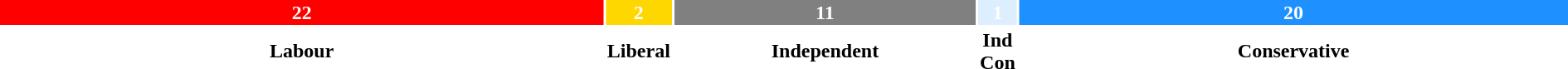<table style="width:100%; text-align:center;">
<tr style="color:white;">
<td style="background:red; width:39.3%;"><strong>22</strong></td>
<td style="background:#ffd700; width:3.6%;"><strong>2</strong></td>
<td style="background:grey; width:19.6%;"><strong>11</strong></td>
<td style="background:#DDEEFF; width:1.8%;"><strong>1</strong></td>
<td style="background:dodgerblue; width:35.7%;"><strong>20</strong></td>
</tr>
<tr>
<td><span><strong>Labour</strong></span></td>
<td><span><strong>Liberal</strong></span></td>
<td><span><strong>Independent</strong></span></td>
<td><span><strong>Ind Con</strong></span></td>
<td><span><strong>Conservative</strong></span></td>
</tr>
</table>
